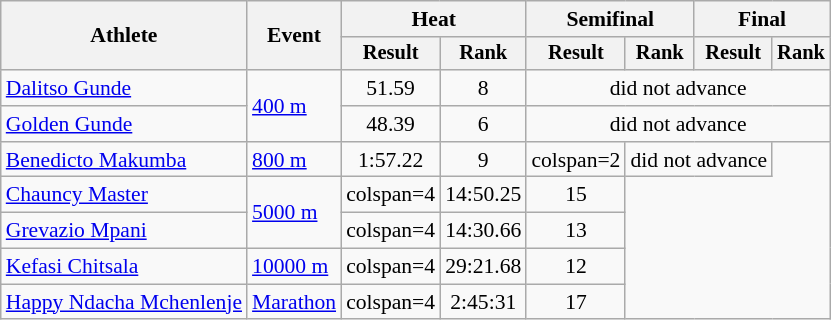<table class="wikitable" style="font-size:90%">
<tr>
<th rowspan=2>Athlete</th>
<th rowspan=2>Event</th>
<th colspan=2>Heat</th>
<th colspan=2>Semifinal</th>
<th colspan=2>Final</th>
</tr>
<tr style="font-size:95%">
<th>Result</th>
<th>Rank</th>
<th>Result</th>
<th>Rank</th>
<th>Result</th>
<th>Rank</th>
</tr>
<tr align=center>
<td align=left><a href='#'>Dalitso Gunde</a></td>
<td align=left rowspan=2><a href='#'>400 m</a></td>
<td>51.59</td>
<td>8</td>
<td colspan=4>did not advance</td>
</tr>
<tr align=center>
<td align=left><a href='#'>Golden Gunde</a></td>
<td>48.39</td>
<td>6</td>
<td colspan=4>did not advance</td>
</tr>
<tr align=center>
<td align=left><a href='#'>Benedicto Makumba</a></td>
<td align=left><a href='#'>800 m</a></td>
<td>1:57.22</td>
<td>9</td>
<td>colspan=2</td>
<td colspan=2>did not advance</td>
</tr>
<tr align=center>
<td align=left><a href='#'>Chauncy Master</a></td>
<td align=left rowspan=2><a href='#'>5000 m</a></td>
<td>colspan=4</td>
<td>14:50.25</td>
<td>15</td>
</tr>
<tr align=center>
<td align=left><a href='#'>Grevazio Mpani</a></td>
<td>colspan=4</td>
<td>14:30.66</td>
<td>13</td>
</tr>
<tr align=center>
<td align=left><a href='#'>Kefasi Chitsala</a></td>
<td align=left><a href='#'>10000 m</a></td>
<td>colspan=4</td>
<td>29:21.68</td>
<td>12</td>
</tr>
<tr align=center>
<td align=left><a href='#'>Happy Ndacha Mchenlenje</a></td>
<td align=left><a href='#'>Marathon</a></td>
<td>colspan=4</td>
<td>2:45:31</td>
<td>17</td>
</tr>
</table>
